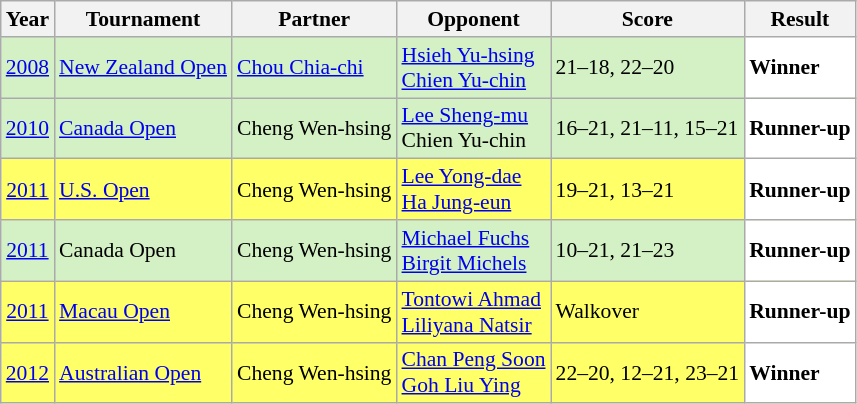<table class="sortable wikitable" style="font-size: 90%;">
<tr>
<th>Year</th>
<th>Tournament</th>
<th>Partner</th>
<th>Opponent</th>
<th>Score</th>
<th>Result</th>
</tr>
<tr style="background:#D4F1C5">
<td align="center"><a href='#'>2008</a></td>
<td align="left"><a href='#'>New Zealand Open</a></td>
<td align="left"> <a href='#'>Chou Chia-chi</a></td>
<td align="left"> <a href='#'>Hsieh Yu-hsing</a><br> <a href='#'>Chien Yu-chin</a></td>
<td align="left">21–18, 22–20</td>
<td style="text-align:left; background:white"> <strong>Winner</strong></td>
</tr>
<tr style="background:#D4F1C5">
<td align="center"><a href='#'>2010</a></td>
<td align="left"><a href='#'>Canada Open</a></td>
<td align="left"> Cheng Wen-hsing</td>
<td align="left"> <a href='#'>Lee Sheng-mu</a><br> Chien Yu-chin</td>
<td align="left">16–21, 21–11, 15–21</td>
<td style="text-align:left; background:white"> <strong>Runner-up</strong></td>
</tr>
<tr style="background:#FFFF67">
<td align="center"><a href='#'>2011</a></td>
<td align="left"><a href='#'>U.S. Open</a></td>
<td align="left"> Cheng Wen-hsing</td>
<td align="left"> <a href='#'>Lee Yong-dae</a><br> <a href='#'>Ha Jung-eun</a></td>
<td align="left">19–21, 13–21</td>
<td style="text-align:left; background:white"> <strong>Runner-up</strong></td>
</tr>
<tr style="background:#D4F1C5">
<td align="center"><a href='#'>2011</a></td>
<td align="left">Canada Open</td>
<td align="left"> Cheng Wen-hsing</td>
<td align="left"> <a href='#'>Michael Fuchs</a><br> <a href='#'>Birgit Michels</a></td>
<td align="left">10–21, 21–23</td>
<td style="text-align:left; background:white"> <strong>Runner-up</strong></td>
</tr>
<tr style="background:#FFFF67">
<td align="center"><a href='#'>2011</a></td>
<td align="left"><a href='#'>Macau Open</a></td>
<td align="left"> Cheng Wen-hsing</td>
<td align="left"> <a href='#'>Tontowi Ahmad</a><br> <a href='#'>Liliyana Natsir</a></td>
<td align="left">Walkover</td>
<td style="text-align:left; background:white"> <strong>Runner-up</strong></td>
</tr>
<tr style="background:#FFFF67">
<td align="center"><a href='#'>2012</a></td>
<td align="left"><a href='#'>Australian Open</a></td>
<td align="left"> Cheng Wen-hsing</td>
<td align="left"> <a href='#'>Chan Peng Soon</a><br> <a href='#'>Goh Liu Ying</a></td>
<td align="left">22–20, 12–21, 23–21</td>
<td style="text-align:left; background:white"> <strong>Winner</strong></td>
</tr>
</table>
